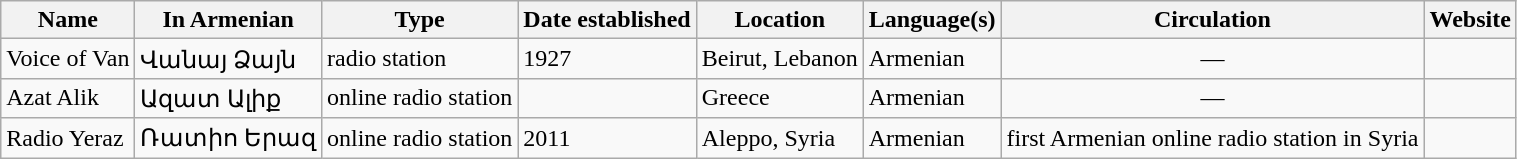<table class="wikitable">
<tr>
<th>Name</th>
<th>In Armenian</th>
<th>Type</th>
<th>Date established</th>
<th>Location</th>
<th>Language(s)</th>
<th>Circulation</th>
<th>Website</th>
</tr>
<tr>
<td>Voice of Van</td>
<td>Վանայ Ձայն</td>
<td>radio station</td>
<td>1927</td>
<td> Beirut, Lebanon</td>
<td>Armenian</td>
<td style="text-align: center;">—</td>
<td></td>
</tr>
<tr>
<td>Azat Alik</td>
<td>Ազատ Ալիք</td>
<td>online radio station</td>
<td></td>
<td> Greece</td>
<td>Armenian</td>
<td style="text-align: center;">—</td>
<td></td>
</tr>
<tr>
<td>Radio Yeraz</td>
<td>Ռատիո Երազ</td>
<td>online radio station</td>
<td>2011</td>
<td> Aleppo, Syria</td>
<td>Armenian</td>
<td style="text-align: center;">first Armenian online radio station in Syria</td>
<td><br></td>
</tr>
</table>
